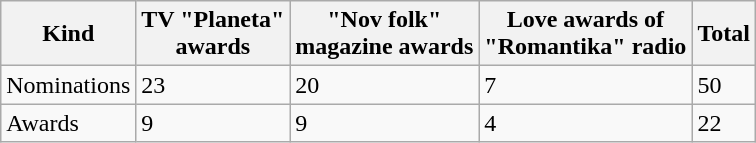<table class="wikitable">
<tr>
<th>Kind</th>
<th>TV "Planeta"<br>awards</th>
<th>"Nov folk"<br>magazine awards</th>
<th>Love awards of<br>"Romantika" radio</th>
<th>Total</th>
</tr>
<tr>
<td>Nominations</td>
<td>23</td>
<td>20</td>
<td>7</td>
<td>50</td>
</tr>
<tr>
<td>Awards</td>
<td>9</td>
<td>9</td>
<td>4</td>
<td>22</td>
</tr>
</table>
